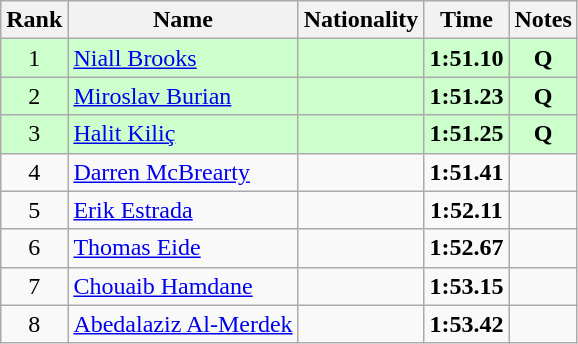<table class="wikitable sortable" style="text-align:center">
<tr>
<th>Rank</th>
<th>Name</th>
<th>Nationality</th>
<th>Time</th>
<th>Notes</th>
</tr>
<tr bgcolor=ccffcc>
<td>1</td>
<td align=left><a href='#'>Niall Brooks</a></td>
<td align=left></td>
<td><strong>1:51.10</strong></td>
<td><strong>Q</strong></td>
</tr>
<tr bgcolor=ccffcc>
<td>2</td>
<td align=left><a href='#'>Miroslav Burian</a></td>
<td align=left></td>
<td><strong>1:51.23</strong></td>
<td><strong>Q</strong></td>
</tr>
<tr bgcolor=ccffcc>
<td>3</td>
<td align=left><a href='#'>Halit Kiliç</a></td>
<td align=left></td>
<td><strong>1:51.25</strong></td>
<td><strong>Q</strong></td>
</tr>
<tr>
<td>4</td>
<td align=left><a href='#'>Darren McBrearty</a></td>
<td align=left></td>
<td><strong>1:51.41</strong></td>
<td></td>
</tr>
<tr>
<td>5</td>
<td align=left><a href='#'>Erik Estrada</a></td>
<td align=left></td>
<td><strong>1:52.11</strong></td>
<td></td>
</tr>
<tr>
<td>6</td>
<td align=left><a href='#'>Thomas Eide</a></td>
<td align=left></td>
<td><strong>1:52.67</strong></td>
<td></td>
</tr>
<tr>
<td>7</td>
<td align=left><a href='#'>Chouaib Hamdane</a></td>
<td align=left></td>
<td><strong>1:53.15</strong></td>
<td></td>
</tr>
<tr>
<td>8</td>
<td align=left><a href='#'>Abedalaziz Al-Merdek</a></td>
<td align=left></td>
<td><strong>1:53.42</strong></td>
<td></td>
</tr>
</table>
